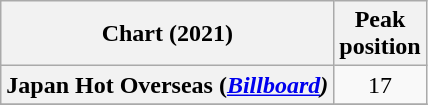<table class="wikitable sortable plainrowheaders" style="text-align:center">
<tr>
<th scope="col">Chart (2021)</th>
<th scope="col">Peak<br>position</th>
</tr>
<tr>
<th scope="row">Japan Hot Overseas (<em><a href='#'>Billboard</a>)</th>
<td>17</td>
</tr>
<tr>
</tr>
</table>
